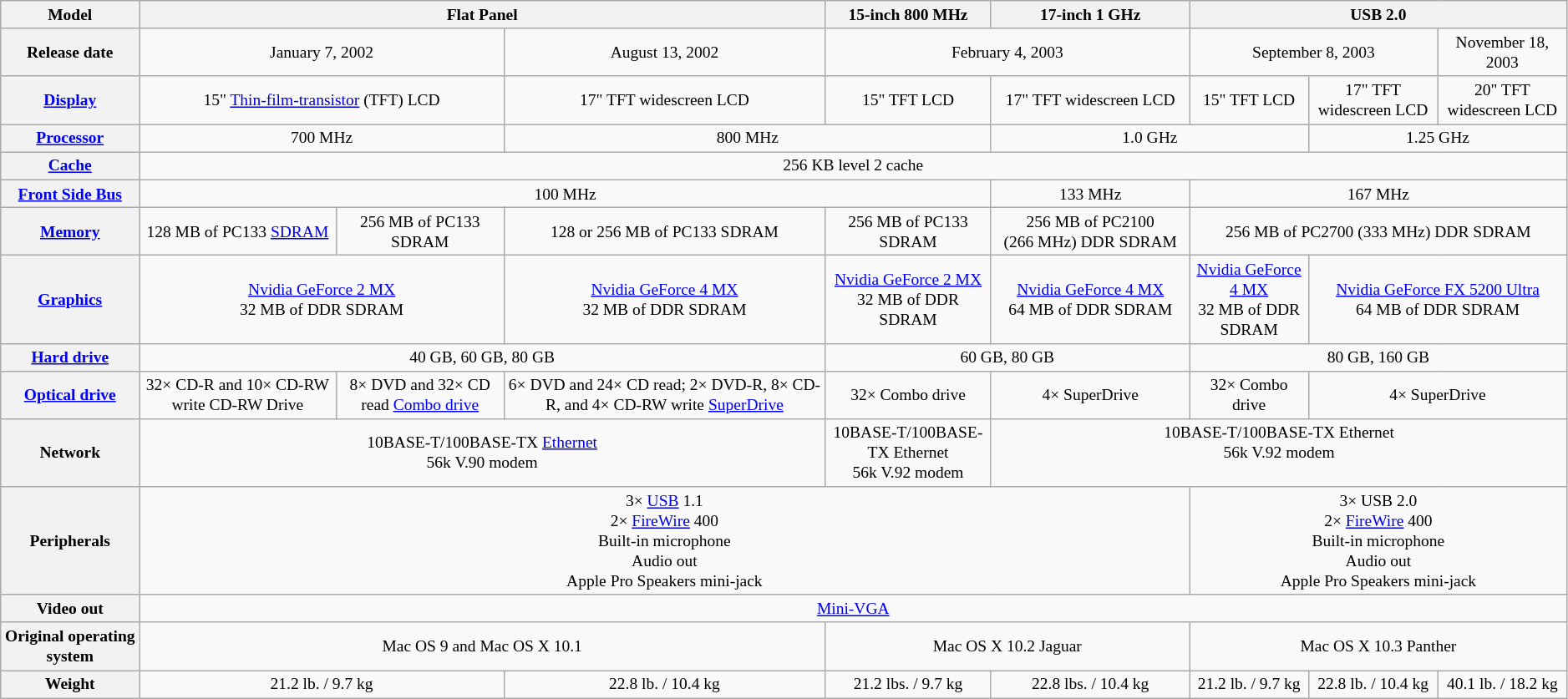<table class="wikitable mw-collapsible" style="font-size:small; text-align:center">
<tr>
<th>Model</th>
<th colspan=4>Flat Panel</th>
<th>15-inch 800 MHz</th>
<th>17-inch 1 GHz</th>
<th colspan=3>USB 2.0</th>
</tr>
<tr>
<th>Release date</th>
<td colspan=3>January 7, 2002</td>
<td>August 13, 2002</td>
<td colspan=2>February 4, 2003</td>
<td colspan=2>September 8, 2003</td>
<td>November 18, 2003</td>
</tr>
<tr>
<th><a href='#'>Display</a></th>
<td colspan=3>15" <a href='#'>Thin-film-transistor</a> (TFT) LCD</td>
<td>17" TFT widescreen LCD</td>
<td>15" TFT LCD</td>
<td>17" TFT widescreen LCD</td>
<td>15" TFT LCD</td>
<td>17" TFT widescreen LCD</td>
<td>20" TFT widescreen LCD</td>
</tr>
<tr>
<th><a href='#'>Processor</a></th>
<td colspan=2>700 MHz</td>
<td colspan=3>800 MHz</td>
<td colspan=2>1.0 GHz</td>
<td colspan=2>1.25 GHz</td>
</tr>
<tr>
<th><a href='#'>Cache</a></th>
<td colspan=9>256 KB level 2 cache</td>
</tr>
<tr>
<th><a href='#'>Front Side Bus</a></th>
<td colspan=5>100 MHz</td>
<td>133 MHz</td>
<td colspan=3>167 MHz</td>
</tr>
<tr>
<th><a href='#'>Memory</a></th>
<td>128 MB of PC133 <a href='#'>SDRAM</a></td>
<td>256 MB of PC133 SDRAM</td>
<td colspan=2>128 or 256 MB of PC133 SDRAM</td>
<td>256 MB of PC133 SDRAM</td>
<td>256 MB of PC2100 (266 MHz) DDR SDRAM</td>
<td colspan=3>256 MB of PC2700 (333 MHz) DDR SDRAM</td>
</tr>
<tr>
<th><a href='#'>Graphics</a></th>
<td colspan=3><a href='#'>Nvidia GeForce 2 MX</a><br>32 MB of DDR SDRAM</td>
<td><a href='#'>Nvidia GeForce 4 MX</a><br>32 MB of DDR SDRAM</td>
<td><a href='#'>Nvidia GeForce 2 MX</a><br>32 MB of DDR SDRAM</td>
<td><a href='#'>Nvidia GeForce 4 MX</a><br>64 MB of DDR SDRAM</td>
<td><a href='#'>Nvidia GeForce 4 MX</a><br>32 MB of DDR SDRAM</td>
<td colspan=2><a href='#'>Nvidia GeForce FX 5200 Ultra</a><br>64 MB of DDR SDRAM</td>
</tr>
<tr>
<th><a href='#'>Hard drive</a></th>
<td colspan="4">40 GB, 60 GB, 80 GB</td>
<td colspan=2>60 GB, 80 GB</td>
<td colspan=3>80 GB, 160 GB</td>
</tr>
<tr>
<th><a href='#'>Optical drive</a></th>
<td>32× CD-R and 10× CD-RW write CD-RW Drive</td>
<td>8× DVD and 32× CD read <a href='#'>Combo drive</a></td>
<td colspan=2>6× DVD and 24× CD read; 2× DVD-R, 8× CD-R, and 4× CD-RW write <a href='#'>SuperDrive</a></td>
<td>32× Combo drive</td>
<td>4× SuperDrive</td>
<td>32× Combo drive</td>
<td colspan=2>4× SuperDrive</td>
</tr>
<tr>
<th>Network</th>
<td colspan=4>10BASE-T/100BASE-TX <a href='#'>Ethernet</a><br>56k V.90 modem<br></td>
<td>10BASE-T/100BASE-TX Ethernet<br>56k V.92 modem<br></td>
<td colspan=4>10BASE-T/100BASE-TX Ethernet<br>56k V.92 modem<br><br></td>
</tr>
<tr>
<th>Peripherals</th>
<td colspan=6>3× <a href='#'>USB</a> 1.1<br>2× <a href='#'>FireWire</a> 400<br>Built-in microphone<br>Audio out<br>Apple Pro Speakers mini-jack</td>
<td colspan=3>3× USB 2.0<br>2× <a href='#'>FireWire</a> 400<br>Built-in microphone<br>Audio out<br>Apple Pro Speakers mini-jack</td>
</tr>
<tr>
<th>Video out</th>
<td colspan=9><a href='#'>Mini-VGA</a></td>
</tr>
<tr>
<th>Original operating system</th>
<td colspan=4>Mac OS 9 and Mac OS X 10.1</td>
<td colspan=2>Mac OS X 10.2 Jaguar</td>
<td colspan=3>Mac OS X 10.3 Panther</td>
</tr>
<tr>
<th>Weight</th>
<td colspan=3>21.2 lb. / 9.7 kg</td>
<td>22.8 lb. / 10.4 kg</td>
<td>21.2 lbs. / 9.7 kg</td>
<td>22.8 lbs. / 10.4 kg</td>
<td>21.2 lb. / 9.7 kg</td>
<td>22.8 lb. / 10.4 kg</td>
<td>40.1 lb. / 18.2 kg</td>
</tr>
</table>
